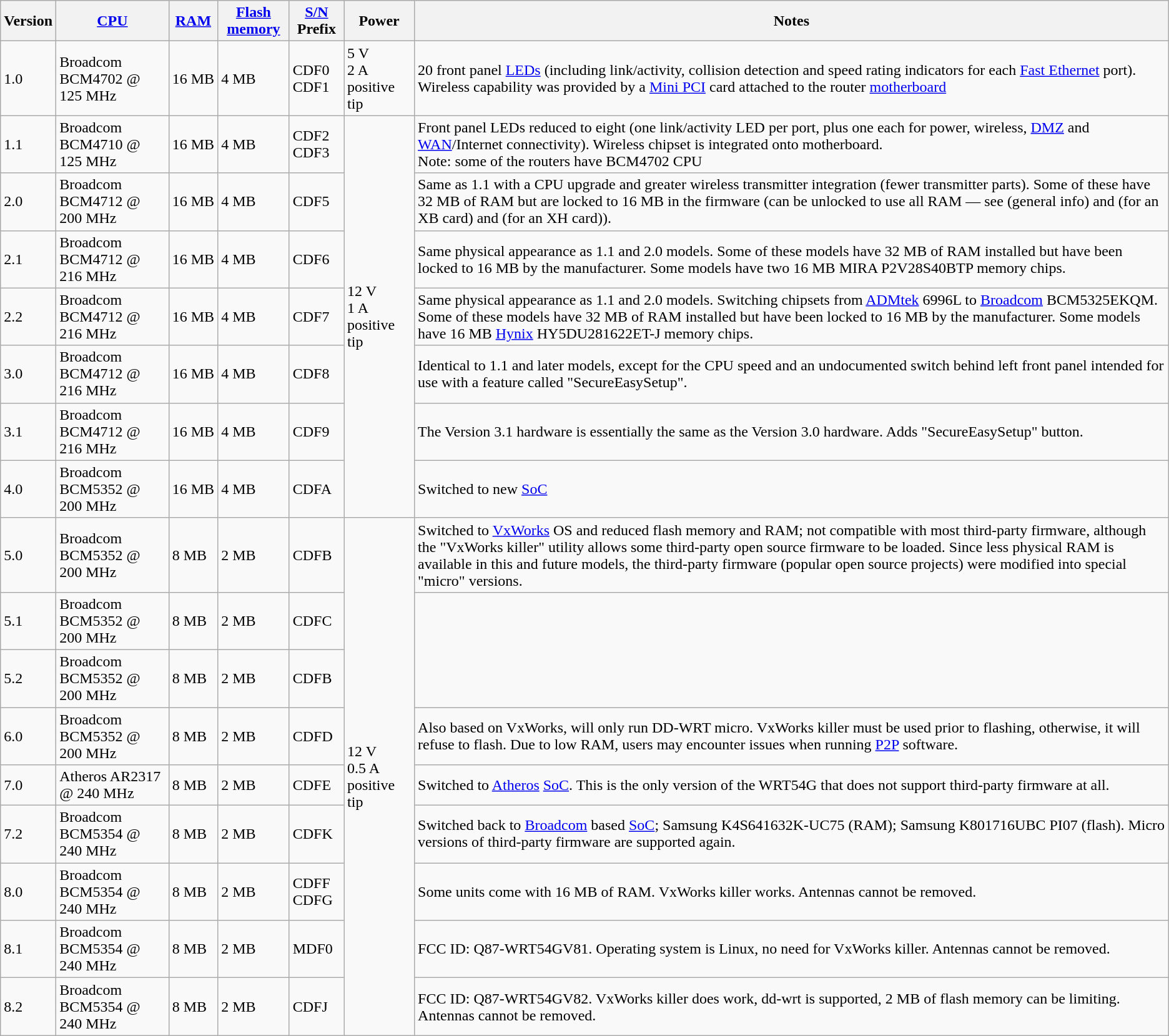<table class="wikitable sortable">
<tr>
<th>Version</th>
<th><a href='#'>CPU</a></th>
<th><a href='#'>RAM</a></th>
<th><a href='#'>Flash memory</a></th>
<th><a href='#'>S/N</a> Prefix</th>
<th>Power</th>
<th>Notes</th>
</tr>
<tr>
<td>1.0</td>
<td>Broadcom BCM4702 @ 125 MHz</td>
<td>16 MB</td>
<td>4 MB</td>
<td>CDF0<br>CDF1</td>
<td>5 V<br> 2 A positive tip</td>
<td>20 front panel <a href='#'>LEDs</a> (including link/activity, collision detection and speed rating indicators for each <a href='#'>Fast Ethernet</a> port).  Wireless capability was provided by a <a href='#'>Mini PCI</a> card attached to the router <a href='#'>motherboard</a></td>
</tr>
<tr>
<td>1.1</td>
<td>Broadcom BCM4710 @ 125 MHz</td>
<td>16 MB</td>
<td>4 MB</td>
<td>CDF2<br>CDF3</td>
<td rowspan="7">12 V<br> 1 A positive tip</td>
<td>Front panel LEDs reduced to eight (one link/activity LED per port, plus one each for power, wireless, <a href='#'>DMZ</a> and <a href='#'>WAN</a>/Internet connectivity).  Wireless chipset is integrated onto motherboard.<br>Note: some of the routers have BCM4702 CPU</td>
</tr>
<tr>
<td>2.0</td>
<td>Broadcom BCM4712 @ 200 MHz</td>
<td>16 MB</td>
<td>4 MB</td>
<td>CDF5</td>
<td>Same as 1.1 with a CPU upgrade and greater wireless transmitter integration (fewer transmitter parts). Some of these have 32 MB of RAM but are locked to 16 MB in the firmware (can be unlocked to use all RAM — see  (general info) and  (for an XB card) and  (for an XH card)).</td>
</tr>
<tr>
<td>2.1</td>
<td>Broadcom BCM4712 @ 216 MHz</td>
<td>16 MB</td>
<td>4 MB</td>
<td>CDF6</td>
<td>Same physical appearance as 1.1 and 2.0 models. Some of these models have 32 MB of RAM installed but have been locked to 16 MB by the manufacturer. Some models have two 16 MB MIRA P2V28S40BTP memory chips.</td>
</tr>
<tr>
<td>2.2</td>
<td>Broadcom BCM4712 @ 216 MHz</td>
<td>16 MB</td>
<td>4 MB</td>
<td>CDF7</td>
<td>Same physical appearance as 1.1 and 2.0 models.  Switching chipsets from <a href='#'>ADMtek</a> 6996L to <a href='#'>Broadcom</a> BCM5325EKQM.  Some of these models have 32 MB of RAM installed but have been locked to 16 MB by the manufacturer. Some models have 16 MB <a href='#'>Hynix</a> HY5DU281622ET-J memory chips.</td>
</tr>
<tr>
<td>3.0</td>
<td>Broadcom BCM4712 @ 216 MHz</td>
<td>16 MB</td>
<td>4 MB</td>
<td>CDF8</td>
<td>Identical to 1.1 and later models, except for the CPU speed and an undocumented switch behind left front panel intended for use with a feature called "SecureEasySetup".</td>
</tr>
<tr>
<td>3.1</td>
<td>Broadcom BCM4712 @ 216 MHz</td>
<td>16 MB</td>
<td>4 MB</td>
<td>CDF9</td>
<td>The Version 3.1 hardware is essentially the same as the Version 3.0 hardware. Adds "SecureEasySetup" button.</td>
</tr>
<tr>
<td>4.0</td>
<td>Broadcom BCM5352 @ 200 MHz</td>
<td>16 MB</td>
<td>4 MB</td>
<td>CDFA</td>
<td>Switched to new <a href='#'>SoC</a></td>
</tr>
<tr>
<td>5.0</td>
<td>Broadcom BCM5352 @ 200 MHz</td>
<td>8 MB</td>
<td>2 MB</td>
<td>CDFB</td>
<td rowspan="9">12 V<br> 0.5 A positive tip</td>
<td>Switched to <a href='#'>VxWorks</a> OS and reduced flash memory and RAM; not compatible with most third-party firmware, although the "VxWorks killer" utility allows some third-party open source firmware to be loaded. Since less physical RAM is available in this and future models, the third-party firmware (popular open source projects) were modified into special "micro" versions. </td>
</tr>
<tr>
<td>5.1</td>
<td>Broadcom BCM5352 @ 200 MHz</td>
<td>8 MB</td>
<td>2 MB</td>
<td>CDFC</td>
</tr>
<tr>
<td>5.2</td>
<td>Broadcom BCM5352 @ 200 MHz</td>
<td>8 MB</td>
<td>2 MB</td>
<td>CDFB</td>
</tr>
<tr>
<td>6.0</td>
<td>Broadcom BCM5352 @ 200 MHz</td>
<td>8 MB</td>
<td>2 MB</td>
<td>CDFD</td>
<td>Also based on VxWorks, will only run DD-WRT micro. VxWorks killer must be used prior to flashing, otherwise, it will refuse to flash. Due to low RAM, users may encounter issues when running <a href='#'>P2P</a> software. </td>
</tr>
<tr>
<td>7.0</td>
<td>Atheros AR2317 @ 240 MHz</td>
<td>8 MB</td>
<td>2 MB</td>
<td>CDFE</td>
<td>Switched to <a href='#'>Atheros</a> <a href='#'>SoC</a>.  This is the only version of the WRT54G that does not support third-party firmware at all.</td>
</tr>
<tr>
<td>7.2</td>
<td>Broadcom BCM5354 @ 240 MHz</td>
<td>8 MB</td>
<td>2 MB</td>
<td>CDFK</td>
<td>Switched back to <a href='#'>Broadcom</a> based <a href='#'>SoC</a>; Samsung K4S641632K-UC75 (RAM); Samsung K801716UBC PI07 (flash).  Micro versions of third-party firmware are supported again.</td>
</tr>
<tr>
<td>8.0</td>
<td>Broadcom BCM5354 @ 240 MHz</td>
<td>8 MB</td>
<td>2 MB</td>
<td>CDFF<br>CDFG</td>
<td>Some units come with 16 MB of RAM. VxWorks killer works. Antennas cannot be removed.</td>
</tr>
<tr>
<td>8.1</td>
<td>Broadcom BCM5354 @ 240 MHz</td>
<td>8 MB</td>
<td>2 MB</td>
<td>MDF0</td>
<td>FCC ID: Q87-WRT54GV81. Operating system is Linux, no need for VxWorks killer.  Antennas cannot be removed.</td>
</tr>
<tr>
<td>8.2</td>
<td>Broadcom BCM5354 @ 240 MHz</td>
<td>8 MB</td>
<td>2 MB</td>
<td>CDFJ</td>
<td>FCC ID: Q87-WRT54GV82. VxWorks killer does work, dd-wrt is supported, 2 MB of flash memory can be limiting.  Antennas cannot be removed.</td>
</tr>
</table>
